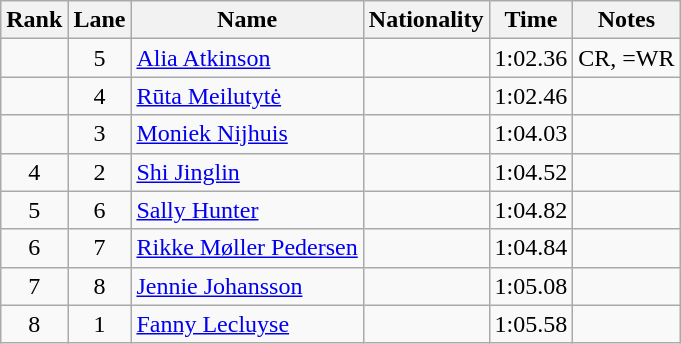<table class="wikitable sortable" style="text-align:center">
<tr>
<th>Rank</th>
<th>Lane</th>
<th>Name</th>
<th>Nationality</th>
<th>Time</th>
<th>Notes</th>
</tr>
<tr>
<td></td>
<td>5</td>
<td align=left><a href='#'>Alia Atkinson</a></td>
<td align=left></td>
<td>1:02.36</td>
<td>CR, =WR</td>
</tr>
<tr>
<td></td>
<td>4</td>
<td align=left><a href='#'>Rūta Meilutytė</a></td>
<td align=left></td>
<td>1:02.46</td>
<td></td>
</tr>
<tr>
<td></td>
<td>3</td>
<td align=left><a href='#'>Moniek Nijhuis</a></td>
<td align=left></td>
<td>1:04.03</td>
<td></td>
</tr>
<tr>
<td>4</td>
<td>2</td>
<td align=left><a href='#'>Shi Jinglin</a></td>
<td align=left></td>
<td>1:04.52</td>
<td></td>
</tr>
<tr>
<td>5</td>
<td>6</td>
<td align=left><a href='#'>Sally Hunter</a></td>
<td align=left></td>
<td>1:04.82</td>
<td></td>
</tr>
<tr>
<td>6</td>
<td>7</td>
<td align=left><a href='#'>Rikke Møller Pedersen</a></td>
<td align=left></td>
<td>1:04.84</td>
<td></td>
</tr>
<tr>
<td>7</td>
<td>8</td>
<td align=left><a href='#'>Jennie Johansson</a></td>
<td align=left></td>
<td>1:05.08</td>
<td></td>
</tr>
<tr>
<td>8</td>
<td>1</td>
<td align=left><a href='#'>Fanny Lecluyse</a></td>
<td align=left></td>
<td>1:05.58</td>
<td></td>
</tr>
</table>
